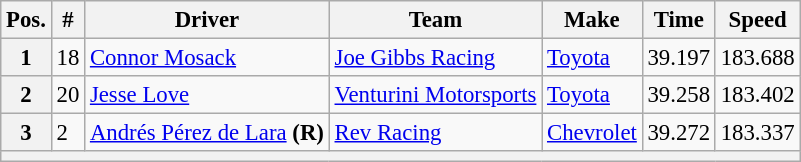<table class="wikitable" style="font-size:95%">
<tr>
<th>Pos.</th>
<th>#</th>
<th>Driver</th>
<th>Team</th>
<th>Make</th>
<th>Time</th>
<th>Speed</th>
</tr>
<tr>
<th>1</th>
<td>18</td>
<td><a href='#'>Connor Mosack</a></td>
<td><a href='#'>Joe Gibbs Racing</a></td>
<td><a href='#'>Toyota</a></td>
<td>39.197</td>
<td>183.688</td>
</tr>
<tr>
<th>2</th>
<td>20</td>
<td><a href='#'>Jesse Love</a></td>
<td><a href='#'>Venturini Motorsports</a></td>
<td><a href='#'>Toyota</a></td>
<td>39.258</td>
<td>183.402</td>
</tr>
<tr>
<th>3</th>
<td>2</td>
<td><a href='#'>Andrés Pérez de Lara</a> <strong>(R)</strong></td>
<td><a href='#'>Rev Racing</a></td>
<td><a href='#'>Chevrolet</a></td>
<td>39.272</td>
<td>183.337</td>
</tr>
<tr>
<th colspan="7"></th>
</tr>
</table>
